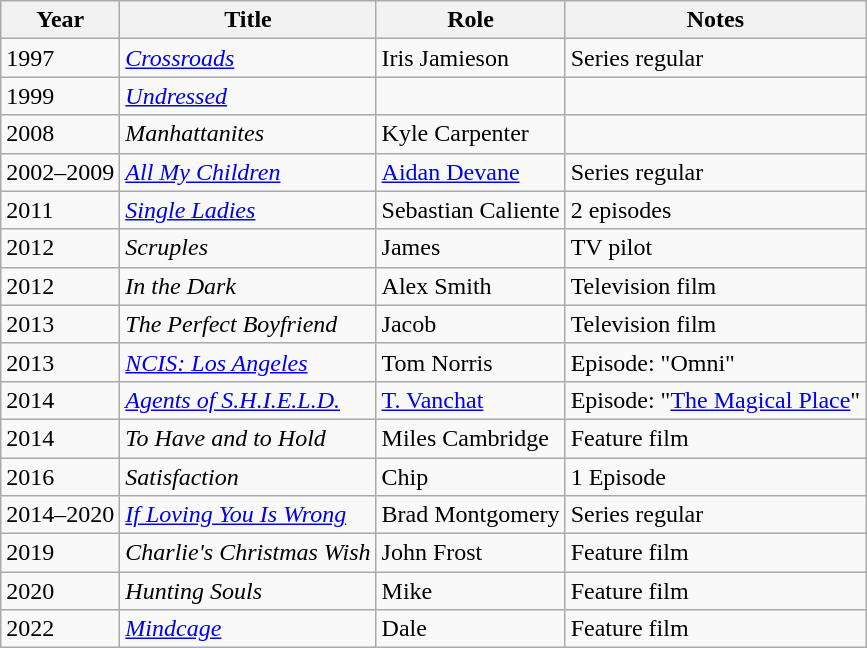<table class="wikitable sortable">
<tr>
<th>Year</th>
<th>Title</th>
<th>Role</th>
<th class="unsortable">Notes</th>
</tr>
<tr>
<td>1997</td>
<td><em><a href='#'>Crossroads</a></em></td>
<td>Iris Jamieson</td>
<td>Series regular</td>
</tr>
<tr>
<td>1999</td>
<td><em><a href='#'>Undressed</a></em></td>
<td></td>
<td></td>
</tr>
<tr>
<td>2008</td>
<td><em>Manhattanites</em></td>
<td>Kyle Carpenter</td>
<td></td>
</tr>
<tr>
<td>2002–2009</td>
<td><em><a href='#'>All My Children</a></em></td>
<td><a href='#'>Aidan Devane</a></td>
<td>Series regular<br></td>
</tr>
<tr>
<td>2011</td>
<td><em><a href='#'>Single Ladies</a></em></td>
<td>Sebastian Caliente</td>
<td>2 episodes</td>
</tr>
<tr>
<td>2012</td>
<td><em>Scruples</em></td>
<td>James</td>
<td>TV pilot</td>
</tr>
<tr>
<td>2012</td>
<td><em>In the Dark </em></td>
<td>Alex Smith</td>
<td>Television film</td>
</tr>
<tr>
<td>2013</td>
<td><em>The Perfect Boyfriend</em></td>
<td>Jacob</td>
<td>Television film</td>
</tr>
<tr>
<td>2013</td>
<td><em><a href='#'>NCIS: Los Angeles</a></em></td>
<td>Tom Norris</td>
<td>Episode: "Omni"</td>
</tr>
<tr>
<td>2014</td>
<td><em><a href='#'>Agents of S.H.I.E.L.D.</a></em></td>
<td><a href='#'>T. Vanchat</a></td>
<td>Episode: "<a href='#'>The Magical Place</a>"</td>
</tr>
<tr>
<td>2014</td>
<td><em>To Have and to Hold</em></td>
<td>Miles Cambridge</td>
<td>Feature film</td>
</tr>
<tr>
<td>2016</td>
<td><em>Satisfaction</em></td>
<td>Chip</td>
<td>1 Episode</td>
</tr>
<tr>
<td>2014–2020</td>
<td><em><a href='#'>If Loving You Is Wrong</a></em></td>
<td>Brad Montgomery</td>
<td>Series regular</td>
</tr>
<tr>
<td>2019</td>
<td><em>Charlie's Christmas Wish</em></td>
<td>John Frost</td>
<td>Feature film</td>
</tr>
<tr>
<td>2020</td>
<td><em>Hunting Souls</em></td>
<td>Mike</td>
<td>Feature film</td>
</tr>
<tr>
<td>2022</td>
<td><em><a href='#'>Mindcage</a></em></td>
<td>Dale</td>
<td>Feature film</td>
</tr>
</table>
